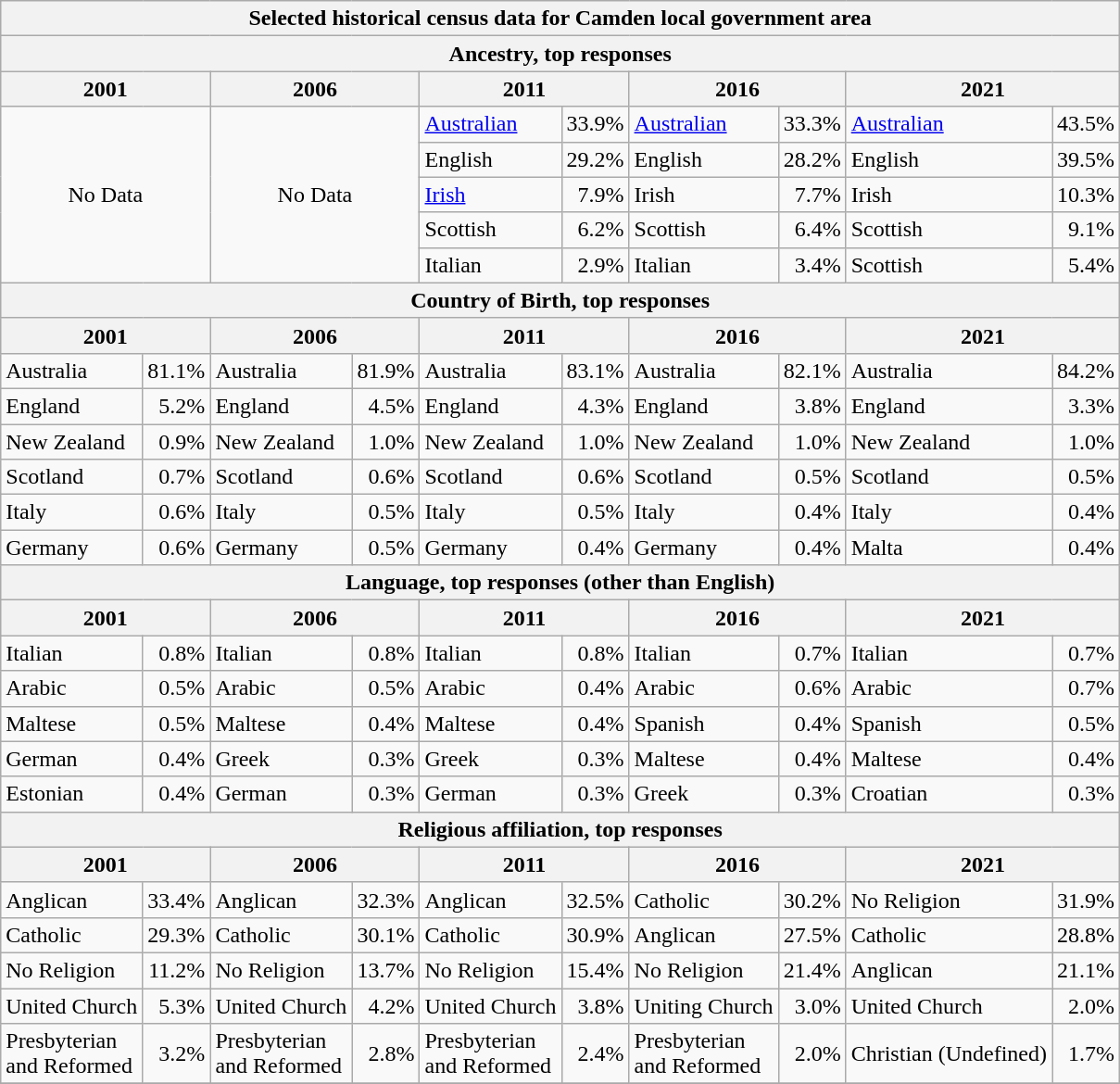<table class="wikitable">
<tr>
<th colspan=10>Selected historical census data for Camden local government area</th>
</tr>
<tr>
<th colspan=10>Ancestry, top responses</th>
</tr>
<tr>
<th colspan=2>2001</th>
<th colspan=2>2006</th>
<th colspan=2>2011</th>
<th colspan=2>2016</th>
<th colspan=2>2021</th>
</tr>
<tr>
<td rowspan=5 colspan= 2 align="center">No Data</td>
<td rowspan=5 colspan= 2 align="center">No Data</td>
<td><a href='#'>Australian</a></td>
<td align="right">33.9%</td>
<td><a href='#'>Australian</a></td>
<td align="right"> 33.3%</td>
<td><a href='#'>Australian</a></td>
<td align="right">43.5%</td>
</tr>
<tr>
<td>English</td>
<td align="right">29.2%</td>
<td>English</td>
<td align="right"> 28.2%</td>
<td>English</td>
<td align="right">39.5%</td>
</tr>
<tr>
<td><a href='#'>Irish</a></td>
<td align="right">7.9%</td>
<td>Irish</td>
<td align="right"> 7.7%</td>
<td>Irish</td>
<td align="right">10.3%</td>
</tr>
<tr>
<td>Scottish</td>
<td align="right">6.2%</td>
<td>Scottish</td>
<td align="right"> 6.4%</td>
<td>Scottish</td>
<td align="right">9.1%</td>
</tr>
<tr>
<td>Italian</td>
<td align="right">2.9%</td>
<td>Italian</td>
<td align="right"> 3.4%</td>
<td>Scottish</td>
<td align="right">5.4%</td>
</tr>
<tr>
<th colspan=10>Country of Birth, top responses</th>
</tr>
<tr>
<th colspan=2>2001</th>
<th colspan=2>2006</th>
<th colspan=2>2011</th>
<th colspan=2>2016</th>
<th colspan=2>2021</th>
</tr>
<tr>
<td>Australia</td>
<td align="right">81.1%</td>
<td>Australia</td>
<td align="right"> 81.9%</td>
<td>Australia</td>
<td align="right"> 83.1%</td>
<td>Australia</td>
<td align="right"> 82.1%</td>
<td>Australia</td>
<td align="right"> 84.2%</td>
</tr>
<tr>
<td>England</td>
<td align="right">5.2%</td>
<td>England</td>
<td align="right"> 4.5%</td>
<td>England</td>
<td align="right"> 4.3%</td>
<td>England</td>
<td align="right"> 3.8%</td>
<td>England</td>
<td align="right"> 3.3%</td>
</tr>
<tr>
<td>New Zealand</td>
<td align="right">0.9%</td>
<td>New Zealand</td>
<td align="right"> 1.0%</td>
<td>New Zealand</td>
<td align="right"> 1.0%</td>
<td>New Zealand</td>
<td align="right"> 1.0%</td>
<td>New Zealand</td>
<td align="right"> 1.0%</td>
</tr>
<tr>
<td>Scotland</td>
<td align="right">0.7%</td>
<td>Scotland</td>
<td align="right"> 0.6%</td>
<td>Scotland</td>
<td align="right"> 0.6%</td>
<td>Scotland</td>
<td align="right"> 0.5%</td>
<td>Scotland</td>
<td align="right"> 0.5%</td>
</tr>
<tr>
<td>Italy</td>
<td align="right">0.6%</td>
<td>Italy</td>
<td align="right"> 0.5%</td>
<td>Italy</td>
<td align="right"> 0.5%</td>
<td>Italy</td>
<td align="right"> 0.4%</td>
<td>Italy</td>
<td align="right"> 0.4%</td>
</tr>
<tr>
<td>Germany</td>
<td align="right">0.6%</td>
<td>Germany</td>
<td align="right"> 0.5%</td>
<td>Germany</td>
<td align="right"> 0.4%</td>
<td>Germany</td>
<td align="right"> 0.4%</td>
<td>Malta</td>
<td align="right"> 0.4%</td>
</tr>
<tr>
<th colspan=10>Language, top responses (other than English)</th>
</tr>
<tr>
<th colspan=2>2001</th>
<th colspan=2>2006</th>
<th colspan=2>2011</th>
<th colspan=2>2016</th>
<th colspan=2>2021</th>
</tr>
<tr>
<td>Italian</td>
<td align="right">0.8%</td>
<td>Italian</td>
<td align="right"> 0.8%</td>
<td>Italian</td>
<td align="right"> 0.8%</td>
<td>Italian</td>
<td align="right"> 0.7%</td>
<td>Italian</td>
<td align="right"> 0.7%</td>
</tr>
<tr>
<td>Arabic</td>
<td align="right">0.5%</td>
<td>Arabic</td>
<td align="right"> 0.5%</td>
<td>Arabic</td>
<td align="right"> 0.4%</td>
<td>Arabic</td>
<td align="right"> 0.6%</td>
<td>Arabic</td>
<td align="right"> 0.7%</td>
</tr>
<tr>
<td>Maltese</td>
<td align="right">0.5%</td>
<td>Maltese</td>
<td align="right"> 0.4%</td>
<td>Maltese</td>
<td align="right"> 0.4%</td>
<td>Spanish</td>
<td align="right"> 0.4%</td>
<td>Spanish</td>
<td align="right"> 0.5%</td>
</tr>
<tr>
<td>German</td>
<td align="right">0.4%</td>
<td>Greek</td>
<td align="right"> 0.3%</td>
<td>Greek</td>
<td align="right"> 0.3%</td>
<td>Maltese</td>
<td align="right"> 0.4%</td>
<td>Maltese</td>
<td align="right"> 0.4%</td>
</tr>
<tr>
<td>Estonian</td>
<td align="right">0.4%</td>
<td>German</td>
<td align="right"> 0.3%</td>
<td>German</td>
<td align="right"> 0.3%</td>
<td>Greek</td>
<td align="right"> 0.3%</td>
<td>Croatian</td>
<td align="right"> 0.3%</td>
</tr>
<tr>
<th colspan=10>Religious affiliation, top responses</th>
</tr>
<tr>
<th colspan=2>2001</th>
<th colspan=2>2006</th>
<th colspan=2>2011</th>
<th colspan=2>2016</th>
<th colspan=2>2021</th>
</tr>
<tr>
<td>Anglican</td>
<td align="right">33.4%</td>
<td>Anglican</td>
<td align="right"> 32.3%</td>
<td>Anglican</td>
<td align="right"> 32.5%</td>
<td>Catholic</td>
<td align="right"> 30.2%</td>
<td>No Religion</td>
<td align="right"> 31.9%</td>
</tr>
<tr>
<td>Catholic</td>
<td align="right">29.3%</td>
<td>Catholic</td>
<td align="right"> 30.1%</td>
<td>Catholic</td>
<td align="right"> 30.9%</td>
<td>Anglican</td>
<td align="right"> 27.5%</td>
<td>Catholic</td>
<td align="right"> 28.8%</td>
</tr>
<tr>
<td>No Religion</td>
<td align="right">11.2%</td>
<td>No Religion</td>
<td align="right"> 13.7%</td>
<td>No Religion</td>
<td align="right"> 15.4%</td>
<td>No Religion</td>
<td align="right"> 21.4%</td>
<td>Anglican</td>
<td align="right"> 21.1%</td>
</tr>
<tr>
<td>United Church</td>
<td align="right">5.3%</td>
<td>United Church</td>
<td align="right"> 4.2%</td>
<td>United Church</td>
<td align="right"> 3.8%</td>
<td>Uniting Church</td>
<td align="right"> 3.0%</td>
<td>United Church</td>
<td align="right"> 2.0%</td>
</tr>
<tr>
<td>Presbyterian <br>and Reformed <br></td>
<td align="right">3.2%</td>
<td>Presbyterian <br>and Reformed <br></td>
<td align="right"> 2.8%</td>
<td>Presbyterian <br>and Reformed <br></td>
<td align="right"> 2.4%</td>
<td>Presbyterian <br>and Reformed <br></td>
<td align="right"> 2.0%</td>
<td>Christian (Undefined)</td>
<td align="right"> 1.7%</td>
</tr>
<tr>
</tr>
</table>
